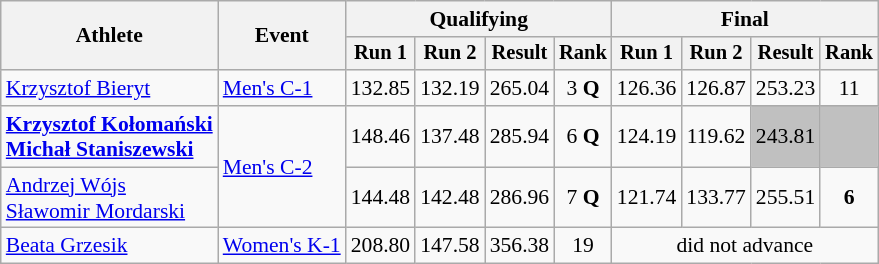<table class=wikitable style="font-size:90%">
<tr>
<th rowspan="2">Athlete</th>
<th rowspan="2">Event</th>
<th colspan="4">Qualifying</th>
<th colspan="4">Final</th>
</tr>
<tr style="font-size:95%">
<th>Run 1</th>
<th>Run 2</th>
<th>Result</th>
<th>Rank</th>
<th>Run 1</th>
<th>Run 2</th>
<th>Result</th>
<th>Rank</th>
</tr>
<tr align=center>
<td align=left><a href='#'>Krzysztof Bieryt</a></td>
<td align=left><a href='#'>Men's C-1</a></td>
<td>132.85</td>
<td>132.19</td>
<td>265.04</td>
<td>3 <strong>Q</strong></td>
<td>126.36</td>
<td>126.87</td>
<td>253.23</td>
<td>11</td>
</tr>
<tr align=center>
<td align=left><strong><a href='#'>Krzysztof Kołomański</a><br><a href='#'>Michał Staniszewski</a></strong></td>
<td align=left rowspan=2><a href='#'>Men's C-2</a></td>
<td>148.46</td>
<td>137.48</td>
<td>285.94</td>
<td>6 <strong>Q</strong></td>
<td>124.19</td>
<td>119.62</td>
<td align="center" bgcolor='silver'>243.81</td>
<td align="center" bgcolor='silver'></td>
</tr>
<tr align=center>
<td align=left><a href='#'>Andrzej Wójs</a><br><a href='#'>Sławomir Mordarski</a></td>
<td>144.48</td>
<td>142.48</td>
<td>286.96</td>
<td>7 <strong>Q</strong></td>
<td>121.74</td>
<td>133.77</td>
<td>255.51</td>
<td><strong>6</strong></td>
</tr>
<tr align=center>
<td align=left><a href='#'>Beata Grzesik</a></td>
<td align=left><a href='#'>Women's K-1</a></td>
<td>208.80</td>
<td>147.58</td>
<td>356.38</td>
<td>19</td>
<td colspan=4>did not advance</td>
</tr>
</table>
